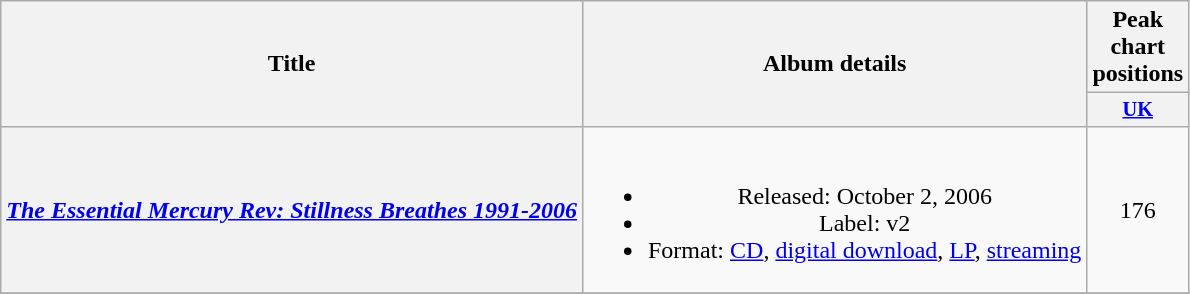<table class="wikitable plainrowheaders" style="text-align:center;">
<tr>
<th scope="col" rowspan="2">Title</th>
<th scope="col" rowspan="2">Album details</th>
<th scope="col" colspan="9">Peak chart positions</th>
</tr>
<tr>
<th scope="col" style="width:3em;font-size:85%"><a href='#'>UK</a><br></th>
</tr>
<tr>
<th scope="row"><em><a href='#'>The Essential Mercury Rev: Stillness Breathes 1991-2006</a></em></th>
<td><br><ul><li>Released: October 2, 2006</li><li>Label: v2</li><li>Format: <a href='#'>CD</a>, <a href='#'>digital download</a>, <a href='#'>LP</a>, <a href='#'>streaming</a></li></ul></td>
<td>176</td>
</tr>
<tr>
</tr>
</table>
